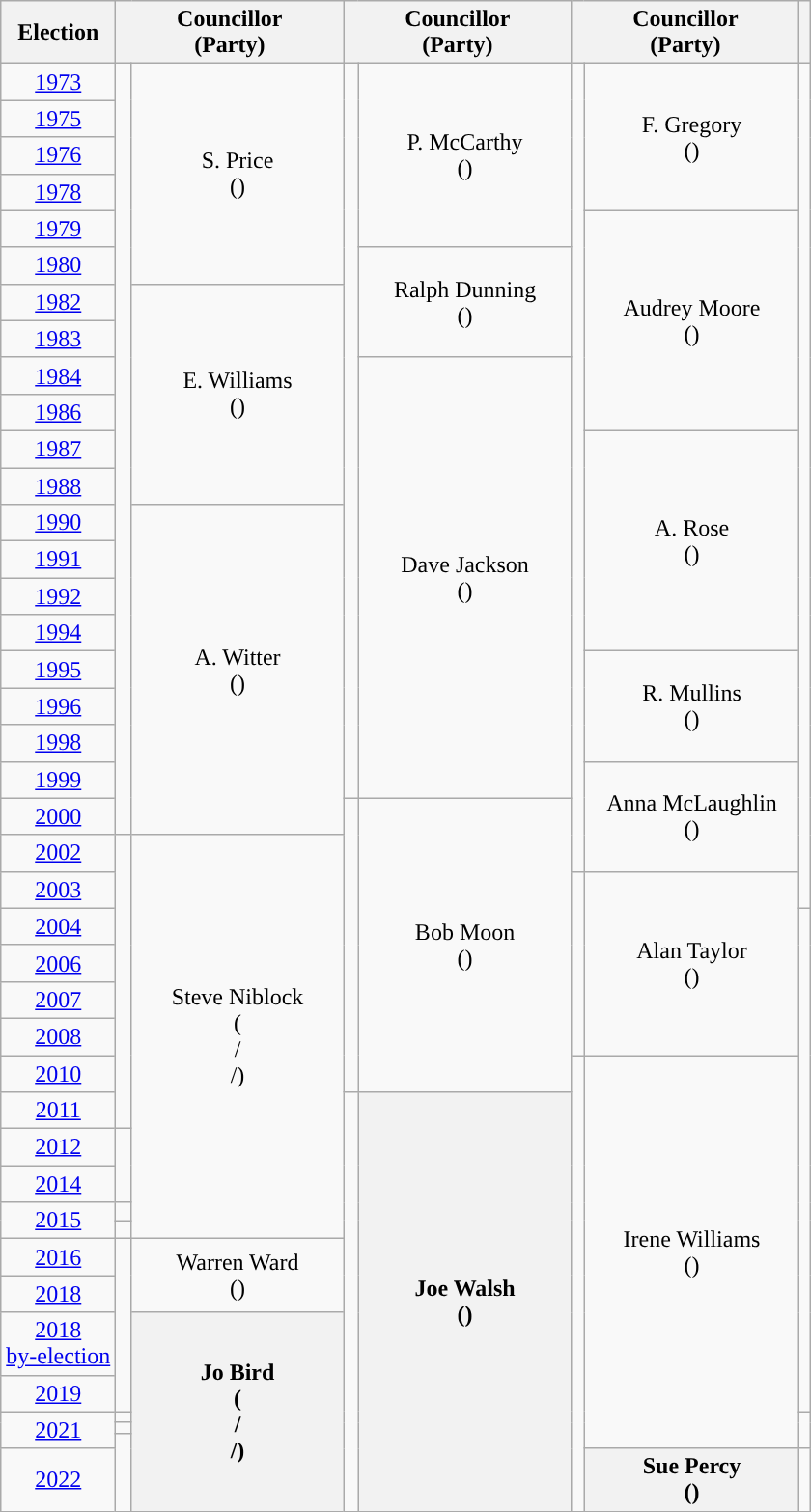<table class="wikitable" style="text-align:center">
<tr>
<th>Election</th>
<th scope="col" width="150" colspan = "2">Councillor<br> (Party)</th>
<th scope="col" width="150" colspan = "2">Councillor<br> (Party)</th>
<th scope="col" width="150" colspan = "2">Councillor<br> (Party)</th>
<th></th>
</tr>
<tr>
<td><a href='#'>1973</a></td>
<td rowspan=21 style="background-color: "></td>
<td rowspan=6>S. Price<br>(<a href='#'></a>)</td>
<td rowspan=20 style="background-color: "></td>
<td rowspan=5>P. McCarthy<br>(<a href='#'></a>)</td>
<td rowspan=22 style="background-color: "></td>
<td rowspan=4>F. Gregory<br>(<a href='#'></a>)</td>
<td rowspan=23></td>
</tr>
<tr>
<td><a href='#'>1975</a></td>
</tr>
<tr>
<td><a href='#'>1976</a></td>
</tr>
<tr>
<td><a href='#'>1978</a></td>
</tr>
<tr>
<td><a href='#'>1979</a></td>
<td rowspan=6>Audrey Moore<br>(<a href='#'></a>)</td>
</tr>
<tr>
<td><a href='#'>1980</a></td>
<td rowspan=3>Ralph Dunning<br>(<a href='#'></a>)</td>
</tr>
<tr>
<td><a href='#'>1982</a></td>
<td rowspan=6>E. Williams<br>(<a href='#'></a>)</td>
</tr>
<tr>
<td><a href='#'>1983</a></td>
</tr>
<tr>
<td><a href='#'>1984</a></td>
<td rowspan=12>Dave Jackson<br>(<a href='#'></a>)</td>
</tr>
<tr>
<td><a href='#'>1986</a></td>
</tr>
<tr>
<td><a href='#'>1987</a></td>
<td rowspan=6>A. Rose<br>(<a href='#'></a>)</td>
</tr>
<tr>
<td><a href='#'>1988</a></td>
</tr>
<tr>
<td><a href='#'>1990</a></td>
<td rowspan=9>A. Witter<br>(<a href='#'></a>)</td>
</tr>
<tr>
<td><a href='#'>1991</a></td>
</tr>
<tr>
<td><a href='#'>1992</a></td>
</tr>
<tr>
<td><a href='#'>1994</a></td>
</tr>
<tr>
<td><a href='#'>1995</a></td>
<td rowspan=3>R. Mullins<br>(<a href='#'></a>)</td>
</tr>
<tr>
<td><a href='#'>1996</a></td>
</tr>
<tr>
<td><a href='#'>1998</a></td>
</tr>
<tr>
<td><a href='#'>1999</a></td>
<td rowspan=3>Anna McLaughlin<br>(<a href='#'></a>)</td>
</tr>
<tr>
<td><a href='#'>2000</a></td>
<td rowspan=8 style="background-color: "></td>
<td rowspan=8>Bob Moon<br>(<a href='#'></a>)</td>
</tr>
<tr>
<td><a href='#'>2002</a></td>
<td rowspan=8 style="background-color: "></td>
<td rowspan=12>Steve Niblock<br>(<a href='#'></a><br>/<a href='#'></a><br>/<a href='#'></a>)</td>
</tr>
<tr>
<td><a href='#'>2003</a></td>
<td rowspan=5 style="background-color: "></td>
<td rowspan=5>Alan Taylor<br>(<a href='#'></a>)</td>
</tr>
<tr>
<td><a href='#'>2004</a></td>
<td rowspan=14></td>
</tr>
<tr>
<td><a href='#'>2006</a></td>
</tr>
<tr>
<td><a href='#'>2007</a></td>
</tr>
<tr>
<td><a href='#'>2008</a></td>
</tr>
<tr>
<td><a href='#'>2010</a></td>
<td rowspan=14 style="background-color: "></td>
<td rowspan=13>Irene Williams<br>(<a href='#'></a>)</td>
</tr>
<tr>
<td><a href='#'>2011</a></td>
<td rowspan=13 style="background-color: "></td>
<th rowspan=13>Joe Walsh<br>(<a href='#'></a>)</th>
</tr>
<tr>
<td><a href='#'>2012</a></td>
<td rowspan=2 style="background-color: "></td>
</tr>
<tr>
<td><a href='#'>2014</a></td>
</tr>
<tr>
<td rowspan=2><a href='#'>2015</a></td>
<td style="background-color: "></td>
</tr>
<tr>
<td style="background-color: "></td>
</tr>
<tr>
<td><a href='#'>2016</a></td>
<td rowspan=4 style="background-color: "></td>
<td rowspan=2>Warren Ward<br>(<a href='#'></a>)</td>
</tr>
<tr>
<td><a href='#'>2018</a></td>
</tr>
<tr>
<td><a href='#'>2018<br>by-election</a></td>
<th rowspan=6>Jo Bird<br>(<a href='#'></a><br>/<a href='#'></a><br>/<a href='#'></a>)</th>
</tr>
<tr>
<td><a href='#'>2019</a></td>
</tr>
<tr>
<td rowspan=3><a href='#'>2021</a></td>
<td style="background-color: "></td>
<td rowspan=3></td>
</tr>
<tr>
<td style="background-color: "></td>
</tr>
<tr>
<td rowspan=2 style="background-color: "></td>
</tr>
<tr>
<td><a href='#'>2022</a></td>
<th>Sue Percy<br>(<a href='#'></a>)</th>
<td></td>
</tr>
</table>
